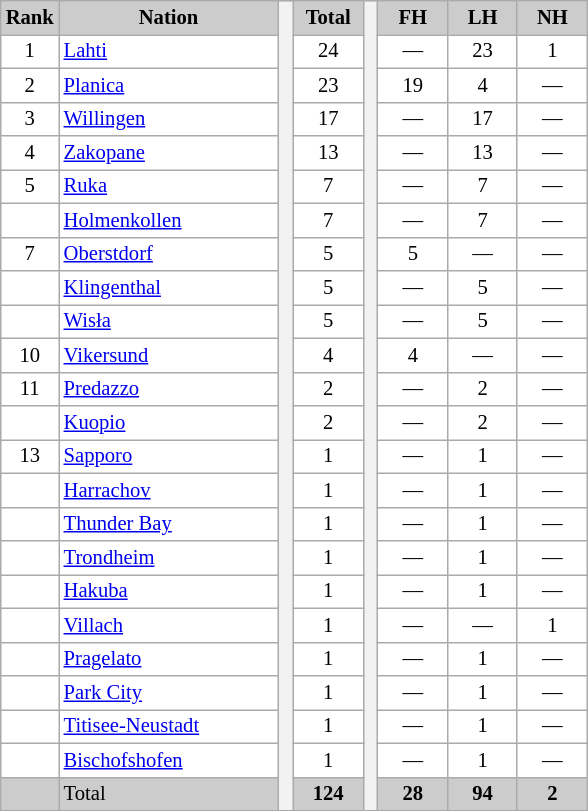<table class="wikitable plainrowheaders" style="background:#fff; font-size:86%; line-height:16px; border:grey solid 1px; border-collapse:collapse;">
<tr style="background:#ccc; text-align:center;">
<th style="background:#ccc;">Rank</th>
<th style="background:#ccc;">Nation</th>
<th rowspan="24" width="2"> </th>
<th width="40" style="background:#ccc;">Total</th>
<th rowspan="61" width="2"> </th>
<th style="background:#ccc;" width="40">FH</th>
<th style="background:#ccc;" width="40">LH</th>
<th style="background:#ccc;" width="40">NH</th>
</tr>
<tr align=center>
<td align=center>1</td>
<td align=left width=140> <a href='#'>Lahti</a></td>
<td>24</td>
<td>—</td>
<td>23</td>
<td>1</td>
</tr>
<tr align=center>
<td align=center>2</td>
<td align=left> <a href='#'>Planica</a></td>
<td>23</td>
<td>19</td>
<td>4</td>
<td>—</td>
</tr>
<tr align=center>
<td align=center>3</td>
<td align=left> <a href='#'>Willingen</a></td>
<td>17</td>
<td>—</td>
<td>17</td>
<td>—</td>
</tr>
<tr align=center>
<td align=center>4</td>
<td align=left> <a href='#'>Zakopane</a></td>
<td>13</td>
<td>—</td>
<td>13</td>
<td>—</td>
</tr>
<tr align=center>
<td align=center>5</td>
<td align=left> <a href='#'>Ruka</a></td>
<td>7</td>
<td>—</td>
<td>7</td>
<td>—</td>
</tr>
<tr align=center>
<td align=center></td>
<td align=left> <a href='#'>Holmenkollen</a></td>
<td>7</td>
<td>—</td>
<td>7</td>
<td>—</td>
</tr>
<tr align=center>
<td align=center>7</td>
<td align=left> <a href='#'>Oberstdorf</a></td>
<td>5</td>
<td>5</td>
<td>—</td>
<td>—</td>
</tr>
<tr align=center>
<td align=center></td>
<td align=left> <a href='#'>Klingenthal</a></td>
<td>5</td>
<td>—</td>
<td>5</td>
<td>—</td>
</tr>
<tr align=center>
<td align=center></td>
<td align=left> <a href='#'>Wisła</a></td>
<td>5</td>
<td>—</td>
<td>5</td>
<td>—</td>
</tr>
<tr align=center>
<td align=center>10</td>
<td align=left> <a href='#'>Vikersund</a></td>
<td>4</td>
<td>4</td>
<td>—</td>
<td>—</td>
</tr>
<tr align=center>
<td align=center>11</td>
<td align=left> <a href='#'>Predazzo</a></td>
<td>2</td>
<td>—</td>
<td>2</td>
<td>—</td>
</tr>
<tr align=center>
<td align=center></td>
<td align=left> <a href='#'>Kuopio</a></td>
<td>2</td>
<td>—</td>
<td>2</td>
<td>—</td>
</tr>
<tr align=center>
<td align=center>13</td>
<td align=left> <a href='#'>Sapporo</a></td>
<td>1</td>
<td>—</td>
<td>1</td>
<td>—</td>
</tr>
<tr align=center>
<td align=center></td>
<td align=left> <a href='#'>Harrachov</a></td>
<td>1</td>
<td>—</td>
<td>1</td>
<td>—</td>
</tr>
<tr align=center>
<td align=center></td>
<td align=left> <a href='#'>Thunder Bay</a></td>
<td>1</td>
<td>—</td>
<td>1</td>
<td>—</td>
</tr>
<tr align=center>
<td align=center></td>
<td align=left> <a href='#'>Trondheim</a></td>
<td>1</td>
<td>—</td>
<td>1</td>
<td>—</td>
</tr>
<tr align=center>
<td align=center></td>
<td align=left> <a href='#'>Hakuba</a></td>
<td>1</td>
<td>—</td>
<td>1</td>
<td>—</td>
</tr>
<tr align=center>
<td align=center></td>
<td align=left> <a href='#'>Villach</a></td>
<td>1</td>
<td>—</td>
<td>—</td>
<td>1</td>
</tr>
<tr align=center>
<td align=center></td>
<td align=left> <a href='#'>Pragelato</a></td>
<td>1</td>
<td>—</td>
<td>1</td>
<td>—</td>
</tr>
<tr align=center>
<td align=center></td>
<td align=left> <a href='#'>Park City</a></td>
<td>1</td>
<td>—</td>
<td>1</td>
<td>—</td>
</tr>
<tr align=center>
<td align=center></td>
<td align=left> <a href='#'>Titisee-Neustadt</a></td>
<td>1</td>
<td>—</td>
<td>1</td>
<td>—</td>
</tr>
<tr align=center>
<td align=center></td>
<td align=left> <a href='#'>Bischofshofen</a></td>
<td>1</td>
<td>—</td>
<td>1</td>
<td>—</td>
</tr>
<tr bgcolor=#D3D3D3 align=center>
<th style="background:#ccc;"></th>
<td style="background:#ccc;" align=left>Total</td>
<td style="background:#ccc;"><strong>124</strong></td>
<td style="background:#ccc;"><strong>28</strong></td>
<td style="background:#ccc;"><strong>94</strong></td>
<td style="background:#ccc;"><strong>2</strong></td>
</tr>
</table>
